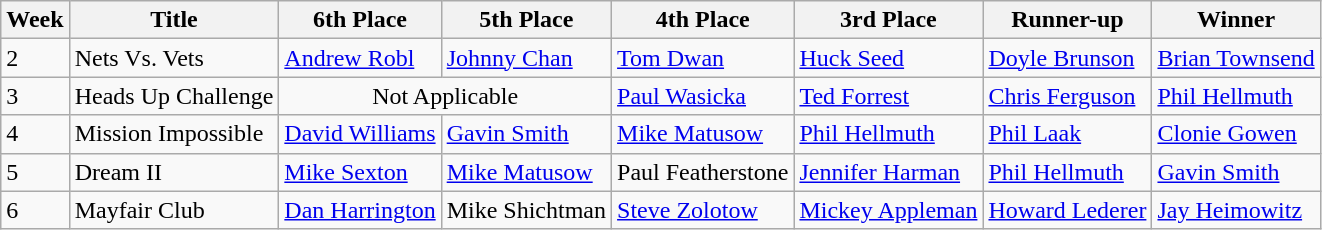<table class="wikitable" >
<tr>
<th>Week</th>
<th>Title</th>
<th>6th Place</th>
<th>5th Place</th>
<th>4th Place</th>
<th>3rd Place</th>
<th>Runner-up</th>
<th>Winner</th>
</tr>
<tr>
<td>2</td>
<td>Nets Vs. Vets</td>
<td><a href='#'>Andrew Robl</a></td>
<td><a href='#'>Johnny Chan</a></td>
<td><a href='#'>Tom Dwan</a></td>
<td><a href='#'>Huck Seed</a></td>
<td><a href='#'>Doyle Brunson</a></td>
<td><a href='#'>Brian Townsend</a></td>
</tr>
<tr>
<td>3</td>
<td>Heads Up Challenge</td>
<td colspan="2" style="text-align: center;">Not Applicable</td>
<td><a href='#'>Paul Wasicka</a></td>
<td><a href='#'>Ted Forrest</a></td>
<td><a href='#'>Chris Ferguson</a></td>
<td><a href='#'>Phil Hellmuth</a></td>
</tr>
<tr>
<td>4</td>
<td>Mission Impossible</td>
<td><a href='#'>David Williams</a></td>
<td><a href='#'>Gavin Smith</a></td>
<td><a href='#'>Mike Matusow</a></td>
<td><a href='#'>Phil Hellmuth</a></td>
<td><a href='#'>Phil Laak</a></td>
<td><a href='#'>Clonie Gowen</a></td>
</tr>
<tr>
<td>5</td>
<td>Dream II</td>
<td><a href='#'>Mike Sexton</a></td>
<td><a href='#'>Mike Matusow</a></td>
<td>Paul Featherstone</td>
<td><a href='#'>Jennifer Harman</a></td>
<td><a href='#'>Phil Hellmuth</a></td>
<td><a href='#'>Gavin Smith</a></td>
</tr>
<tr>
<td>6</td>
<td>Mayfair Club</td>
<td><a href='#'>Dan Harrington</a></td>
<td>Mike Shichtman</td>
<td><a href='#'>Steve Zolotow</a></td>
<td><a href='#'>Mickey Appleman</a></td>
<td><a href='#'>Howard Lederer</a></td>
<td><a href='#'>Jay Heimowitz</a></td>
</tr>
</table>
